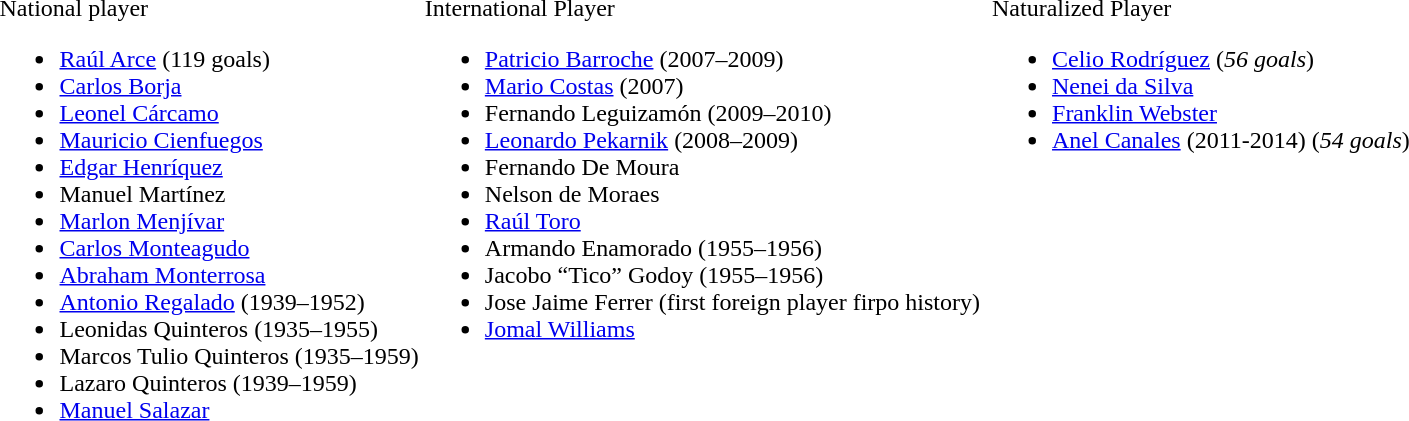<table>
<tr style="vertical-align: top;">
<td>National player<br><ul><li> <a href='#'>Raúl Arce</a> (119 goals)</li><li> <a href='#'>Carlos Borja</a></li><li> <a href='#'>Leonel Cárcamo</a></li><li> <a href='#'>Mauricio Cienfuegos</a></li><li> <a href='#'>Edgar Henríquez</a></li><li> Manuel Martínez</li><li> <a href='#'>Marlon Menjívar</a></li><li> <a href='#'>Carlos Monteagudo</a></li><li> <a href='#'>Abraham Monterrosa</a></li><li> <a href='#'>Antonio Regalado</a> (1939–1952)</li><li> Leonidas Quinteros (1935–1955)</li><li> Marcos Tulio Quinteros (1935–1959)</li><li> Lazaro Quinteros (1939–1959)</li><li> <a href='#'>Manuel Salazar</a></li></ul></td>
<td>International Player<br><ul><li> <a href='#'>Patricio Barroche</a> (2007–2009)</li><li> <a href='#'>Mario Costas</a> (2007)</li><li> Fernando Leguizamón (2009–2010)</li><li> <a href='#'>Leonardo Pekarnik</a> (2008–2009)</li><li> Fernando De Moura</li><li> Nelson de Moraes</li><li> <a href='#'>Raúl Toro</a></li><li> Armando Enamorado (1955–1956)</li><li> Jacobo “Tico” Godoy (1955–1956)</li><li> Jose Jaime Ferrer (first foreign player firpo history)</li><li> <a href='#'>Jomal Williams</a></li></ul></td>
<td></td>
<td>Naturalized Player<br><ul><li> <a href='#'>Celio Rodríguez</a> (<em>56 goals</em>)</li><li> <a href='#'>Nenei da Silva</a></li><li> <a href='#'>Franklin Webster</a></li><li> <a href='#'>Anel Canales</a> (2011-2014) (<em>54 goals</em>)</li></ul></td>
</tr>
</table>
